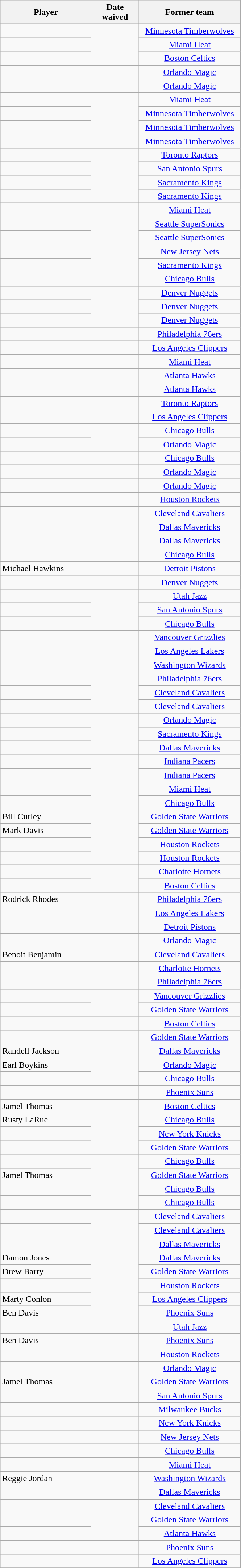<table class="wikitable sortable" style="text-align:center">
<tr>
<th style="width:160px">Player</th>
<th style="width:80px">Date waived</th>
<th style="width:180px">Former team</th>
</tr>
<tr>
<td align=left></td>
<td rowspan=3 style="text-align:center"></td>
<td><a href='#'>Minnesota Timberwolves</a></td>
</tr>
<tr>
<td align=left></td>
<td><a href='#'>Miami Heat</a></td>
</tr>
<tr>
<td align=left></td>
<td><a href='#'>Boston Celtics</a></td>
</tr>
<tr>
<td align=left></td>
<td></td>
<td><a href='#'>Orlando Magic</a></td>
</tr>
<tr>
<td align=left></td>
<td></td>
<td><a href='#'>Orlando Magic</a></td>
</tr>
<tr>
<td align=left></td>
<td rowspan=4 style="text-align:center"></td>
<td><a href='#'>Miami Heat</a></td>
</tr>
<tr>
<td align=left></td>
<td><a href='#'>Minnesota Timberwolves</a></td>
</tr>
<tr>
<td align=left></td>
<td><a href='#'>Minnesota Timberwolves</a></td>
</tr>
<tr>
<td align=left></td>
<td><a href='#'>Minnesota Timberwolves</a></td>
</tr>
<tr>
<td align=left></td>
<td rowspan=4 style="text-align:center"></td>
<td><a href='#'>Toronto Raptors</a></td>
</tr>
<tr>
<td align=left></td>
<td><a href='#'>San Antonio Spurs</a></td>
</tr>
<tr>
<td align=left></td>
<td><a href='#'>Sacramento Kings</a></td>
</tr>
<tr>
<td align=left></td>
<td><a href='#'>Sacramento Kings</a></td>
</tr>
<tr>
<td align=left></td>
<td rowspan=3 style="text-align:center"></td>
<td><a href='#'>Miami Heat</a></td>
</tr>
<tr>
<td align=left></td>
<td><a href='#'>Seattle SuperSonics</a></td>
</tr>
<tr>
<td align=left></td>
<td><a href='#'>Seattle SuperSonics</a></td>
</tr>
<tr>
<td align=left></td>
<td rowspan=2 style="text-align:center"></td>
<td><a href='#'>New Jersey Nets</a></td>
</tr>
<tr>
<td align=left></td>
<td><a href='#'>Sacramento Kings</a></td>
</tr>
<tr>
<td align=left></td>
<td rowspan=1 style="text-align:center"></td>
<td><a href='#'>Chicago Bulls</a></td>
</tr>
<tr>
<td align=left></td>
<td rowspan=3 style="text-align:center"></td>
<td><a href='#'>Denver Nuggets</a></td>
</tr>
<tr>
<td align=left></td>
<td><a href='#'>Denver Nuggets</a></td>
</tr>
<tr>
<td align=left></td>
<td><a href='#'>Denver Nuggets</a></td>
</tr>
<tr>
<td align=left></td>
<td></td>
<td><a href='#'>Philadelphia 76ers</a></td>
</tr>
<tr>
<td align=left></td>
<td></td>
<td><a href='#'>Los Angeles Clippers</a></td>
</tr>
<tr>
<td align=left></td>
<td></td>
<td><a href='#'>Miami Heat</a></td>
</tr>
<tr>
<td align=left></td>
<td rowspan=2 style="text-align:center"></td>
<td><a href='#'>Atlanta Hawks</a></td>
</tr>
<tr>
<td align=left></td>
<td><a href='#'>Atlanta Hawks</a></td>
</tr>
<tr>
<td align=left></td>
<td></td>
<td><a href='#'>Toronto Raptors</a></td>
</tr>
<tr>
<td align=left></td>
<td></td>
<td><a href='#'>Los Angeles Clippers</a></td>
</tr>
<tr>
<td align=left></td>
<td rowspan=2 style="text-align:center"></td>
<td><a href='#'>Chicago Bulls</a></td>
</tr>
<tr>
<td align=left></td>
<td><a href='#'>Orlando Magic</a></td>
</tr>
<tr>
<td align=left></td>
<td></td>
<td><a href='#'>Chicago Bulls</a></td>
</tr>
<tr>
<td align=left></td>
<td></td>
<td><a href='#'>Orlando Magic</a></td>
</tr>
<tr>
<td align=left></td>
<td></td>
<td><a href='#'>Orlando Magic</a></td>
</tr>
<tr>
<td align=left></td>
<td></td>
<td><a href='#'>Houston Rockets</a></td>
</tr>
<tr>
<td align=left></td>
<td></td>
<td><a href='#'>Cleveland Cavaliers</a></td>
</tr>
<tr>
<td align=left></td>
<td rowspan=2 style="text-align:center"></td>
<td><a href='#'>Dallas Mavericks</a></td>
</tr>
<tr>
<td align=left></td>
<td><a href='#'>Dallas Mavericks</a></td>
</tr>
<tr>
<td align=left></td>
<td></td>
<td><a href='#'>Chicago Bulls</a></td>
</tr>
<tr>
<td align=left>Michael Hawkins</td>
<td></td>
<td><a href='#'>Detroit Pistons</a></td>
</tr>
<tr>
<td align=left></td>
<td></td>
<td><a href='#'>Denver Nuggets</a></td>
</tr>
<tr>
<td align=left></td>
<td rowspan=3 style="text-align:center"></td>
<td><a href='#'>Utah Jazz</a></td>
</tr>
<tr>
<td align=left></td>
<td><a href='#'>San Antonio Spurs</a></td>
</tr>
<tr>
<td align=left></td>
<td><a href='#'>Chicago Bulls</a></td>
</tr>
<tr>
<td align=left></td>
<td rowspan=6 style="text-align:center"></td>
<td><a href='#'>Vancouver Grizzlies</a></td>
</tr>
<tr>
<td align=left></td>
<td><a href='#'>Los Angeles Lakers</a></td>
</tr>
<tr>
<td align=left></td>
<td><a href='#'>Washington Wizards</a></td>
</tr>
<tr>
<td align=left></td>
<td><a href='#'>Philadelphia 76ers</a></td>
</tr>
<tr>
<td align=left></td>
<td><a href='#'>Cleveland Cavaliers</a></td>
</tr>
<tr>
<td align=left></td>
<td><a href='#'>Cleveland Cavaliers</a></td>
</tr>
<tr>
<td align=left></td>
<td rowspan=3 style="text-align:center"></td>
<td><a href='#'>Orlando Magic</a></td>
</tr>
<tr>
<td align=left></td>
<td><a href='#'>Sacramento Kings</a></td>
</tr>
<tr>
<td align=left></td>
<td><a href='#'>Dallas Mavericks</a></td>
</tr>
<tr>
<td align=left></td>
<td rowspan=2 style="text-align:center"></td>
<td><a href='#'>Indiana Pacers</a></td>
</tr>
<tr>
<td align=left></td>
<td><a href='#'>Indiana Pacers</a></td>
</tr>
<tr>
<td align=left></td>
<td rowspan=6 style="text-align:center"></td>
<td><a href='#'>Miami Heat</a></td>
</tr>
<tr>
<td align=left></td>
<td><a href='#'>Chicago Bulls</a></td>
</tr>
<tr>
<td align=left>Bill Curley</td>
<td><a href='#'>Golden State Warriors</a></td>
</tr>
<tr>
<td align=left>Mark Davis</td>
<td><a href='#'>Golden State Warriors</a></td>
</tr>
<tr>
<td align=left></td>
<td><a href='#'>Houston Rockets</a></td>
</tr>
<tr>
<td align=left></td>
<td><a href='#'>Houston Rockets</a></td>
</tr>
<tr>
<td align=left></td>
<td rowspan=2 style="text-align:center"></td>
<td><a href='#'>Charlotte Hornets</a></td>
</tr>
<tr>
<td align=left></td>
<td><a href='#'>Boston Celtics</a></td>
</tr>
<tr>
<td align=left>Rodrick Rhodes</td>
<td></td>
<td><a href='#'>Philadelphia 76ers</a></td>
</tr>
<tr>
<td align=left></td>
<td></td>
<td><a href='#'>Los Angeles Lakers</a></td>
</tr>
<tr>
<td align=left></td>
<td></td>
<td><a href='#'>Detroit Pistons</a></td>
</tr>
<tr>
<td align=left></td>
<td></td>
<td><a href='#'>Orlando Magic</a></td>
</tr>
<tr>
<td align=left>Benoit Benjamin</td>
<td></td>
<td><a href='#'>Cleveland Cavaliers</a></td>
</tr>
<tr>
<td align=left></td>
<td></td>
<td><a href='#'>Charlotte Hornets</a></td>
</tr>
<tr>
<td align=left></td>
<td></td>
<td><a href='#'>Philadelphia 76ers</a></td>
</tr>
<tr>
<td align=left></td>
<td rowspan=2 style="text-align:center"></td>
<td><a href='#'>Vancouver Grizzlies</a></td>
</tr>
<tr>
<td align=left></td>
<td><a href='#'>Golden State Warriors</a></td>
</tr>
<tr>
<td align=left></td>
<td></td>
<td><a href='#'>Boston Celtics</a></td>
</tr>
<tr>
<td align=left></td>
<td></td>
<td><a href='#'>Golden State Warriors</a></td>
</tr>
<tr>
<td align=left>Randell Jackson</td>
<td rowspan=3 style="text-align:center"></td>
<td><a href='#'>Dallas Mavericks</a></td>
</tr>
<tr>
<td align=left>Earl Boykins</td>
<td><a href='#'>Orlando Magic</a></td>
</tr>
<tr>
<td align=left></td>
<td><a href='#'>Chicago Bulls</a></td>
</tr>
<tr>
<td align=left></td>
<td></td>
<td><a href='#'>Phoenix Suns</a></td>
</tr>
<tr>
<td align=left>Jamel Thomas</td>
<td></td>
<td><a href='#'>Boston Celtics</a></td>
</tr>
<tr>
<td align=left>Rusty LaRue</td>
<td rowspan=3 style="text-align:center"></td>
<td><a href='#'>Chicago Bulls</a></td>
</tr>
<tr>
<td align=left></td>
<td><a href='#'>New York Knicks</a></td>
</tr>
<tr>
<td align=left></td>
<td><a href='#'>Golden State Warriors</a></td>
</tr>
<tr>
<td align=left></td>
<td rowspan=2 style="text-align:center"></td>
<td><a href='#'>Chicago Bulls</a></td>
</tr>
<tr>
<td align=left>Jamel Thomas</td>
<td><a href='#'>Golden State Warriors</a></td>
</tr>
<tr>
<td align=left></td>
<td rowspan=2 style="text-align:center"></td>
<td><a href='#'>Chicago Bulls</a></td>
</tr>
<tr>
<td align=left></td>
<td><a href='#'>Chicago Bulls</a></td>
</tr>
<tr>
<td align=left></td>
<td rowspan=8 style="text-align:center"></td>
<td><a href='#'>Cleveland Cavaliers</a></td>
</tr>
<tr>
<td align=left></td>
<td><a href='#'>Cleveland Cavaliers</a></td>
</tr>
<tr>
<td align=left></td>
<td><a href='#'>Dallas Mavericks</a></td>
</tr>
<tr>
<td align=left>Damon Jones</td>
<td><a href='#'>Dallas Mavericks</a></td>
</tr>
<tr>
<td align=left>Drew Barry</td>
<td><a href='#'>Golden State Warriors</a></td>
</tr>
<tr>
<td align=left></td>
<td><a href='#'>Houston Rockets</a></td>
</tr>
<tr>
<td align=left>Marty Conlon</td>
<td><a href='#'>Los Angeles Clippers</a></td>
</tr>
<tr>
<td align=left>Ben Davis</td>
<td><a href='#'>Phoenix Suns</a></td>
</tr>
<tr>
<td align=left></td>
<td></td>
<td><a href='#'>Utah Jazz</a></td>
</tr>
<tr>
<td align=left>Ben Davis</td>
<td></td>
<td><a href='#'>Phoenix Suns</a></td>
</tr>
<tr>
<td align=left></td>
<td></td>
<td><a href='#'>Houston Rockets</a></td>
</tr>
<tr>
<td align=left></td>
<td></td>
<td><a href='#'>Orlando Magic</a></td>
</tr>
<tr>
<td align=left>Jamel Thomas</td>
<td></td>
<td><a href='#'>Golden State Warriors</a></td>
</tr>
<tr>
<td align=left></td>
<td></td>
<td><a href='#'>San Antonio Spurs</a></td>
</tr>
<tr>
<td align=left></td>
<td></td>
<td><a href='#'>Milwaukee Bucks</a></td>
</tr>
<tr>
<td align=left></td>
<td></td>
<td><a href='#'>New York Knicks</a></td>
</tr>
<tr>
<td align=left></td>
<td></td>
<td><a href='#'>New Jersey Nets</a></td>
</tr>
<tr>
<td align=left></td>
<td></td>
<td><a href='#'>Chicago Bulls</a></td>
</tr>
<tr>
<td align=left></td>
<td></td>
<td><a href='#'>Miami Heat</a></td>
</tr>
<tr>
<td align=left>Reggie Jordan</td>
<td></td>
<td><a href='#'>Washington Wizards</a></td>
</tr>
<tr>
<td align=left></td>
<td></td>
<td><a href='#'>Dallas Mavericks</a></td>
</tr>
<tr>
<td align=left></td>
<td></td>
<td><a href='#'>Cleveland Cavaliers</a></td>
</tr>
<tr>
<td align=left></td>
<td rowspan=2 style="text-align:center"></td>
<td><a href='#'>Golden State Warriors</a></td>
</tr>
<tr>
<td align=left></td>
<td><a href='#'>Atlanta Hawks</a></td>
</tr>
<tr>
<td align=left></td>
<td></td>
<td><a href='#'>Phoenix Suns</a></td>
</tr>
<tr>
<td align=left></td>
<td></td>
<td><a href='#'>Los Angeles Clippers</a></td>
</tr>
<tr>
</tr>
</table>
